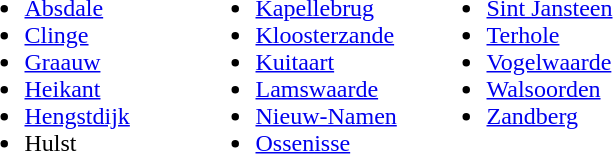<table>
<tr>
<td style="vertical-align: top; width: 150px;"><br><ul><li><a href='#'>Absdale</a></li><li><a href='#'>Clinge</a></li><li><a href='#'>Graauw</a></li><li><a href='#'>Heikant</a></li><li><a href='#'>Hengstdijk</a></li><li>Hulst</li></ul></td>
<td style="vertical-align: top; width: 150px;"><br><ul><li><a href='#'>Kapellebrug</a></li><li><a href='#'>Kloosterzande</a></li><li><a href='#'>Kuitaart</a></li><li><a href='#'>Lamswaarde</a></li><li><a href='#'>Nieuw-Namen</a></li><li><a href='#'>Ossenisse</a></li></ul></td>
<td style="vertical-align: top; width: 150px;"><br><ul><li><a href='#'>Sint Jansteen</a></li><li><a href='#'>Terhole</a></li><li><a href='#'>Vogelwaarde</a></li><li><a href='#'>Walsoorden</a></li><li><a href='#'>Zandberg</a></li></ul></td>
</tr>
</table>
